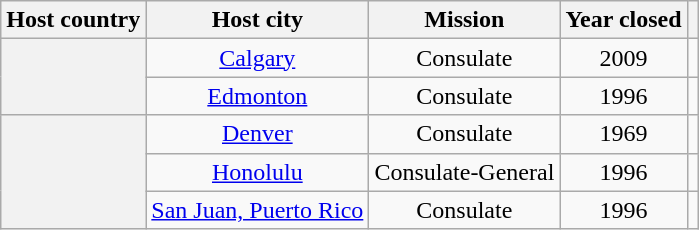<table class="wikitable plainrowheaders" style="text-align:center;">
<tr>
<th scope="col">Host country</th>
<th scope="col">Host city</th>
<th scope="col">Mission</th>
<th scope="col">Year closed</th>
<th scope="col"></th>
</tr>
<tr>
<th scope="row" rowspan="2"></th>
<td><a href='#'>Calgary</a></td>
<td>Consulate</td>
<td>2009</td>
<td></td>
</tr>
<tr>
<td><a href='#'>Edmonton</a></td>
<td>Consulate</td>
<td>1996</td>
<td></td>
</tr>
<tr>
<th scope="row" rowspan="3"></th>
<td><a href='#'>Denver</a></td>
<td>Consulate</td>
<td>1969</td>
<td></td>
</tr>
<tr>
<td><a href='#'>Honolulu</a></td>
<td>Consulate-General</td>
<td>1996</td>
<td></td>
</tr>
<tr>
<td><a href='#'>San Juan, Puerto Rico</a></td>
<td>Consulate</td>
<td>1996</td>
<td></td>
</tr>
</table>
